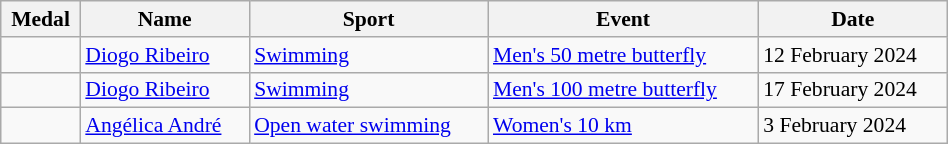<table class="wikitable sortable" style="font-size:90%; width:50%;">
<tr>
<th>Medal</th>
<th>Name</th>
<th>Sport</th>
<th>Event</th>
<th>Date</th>
</tr>
<tr>
<td></td>
<td><a href='#'>Diogo Ribeiro</a></td>
<td><a href='#'>Swimming</a></td>
<td><a href='#'>Men's 50 metre butterfly</a></td>
<td>12 February 2024</td>
</tr>
<tr>
<td></td>
<td><a href='#'>Diogo Ribeiro</a></td>
<td><a href='#'>Swimming</a></td>
<td><a href='#'>Men's 100 metre butterfly</a></td>
<td>17 February 2024</td>
</tr>
<tr>
<td></td>
<td><a href='#'>Angélica André</a></td>
<td><a href='#'>Open water swimming</a></td>
<td><a href='#'>Women's 10 km</a></td>
<td>3 February 2024</td>
</tr>
</table>
